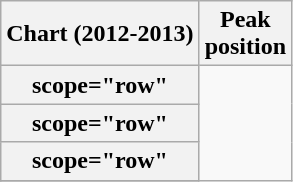<table class="wikitable sortable plainrowheaders" style="text-align:center;">
<tr>
<th scope="col">Chart (2012-2013)</th>
<th scope="col">Peak<br>position</th>
</tr>
<tr>
<th>scope="row"</th>
</tr>
<tr>
<th>scope="row"</th>
</tr>
<tr>
<th>scope="row"</th>
</tr>
<tr>
</tr>
</table>
